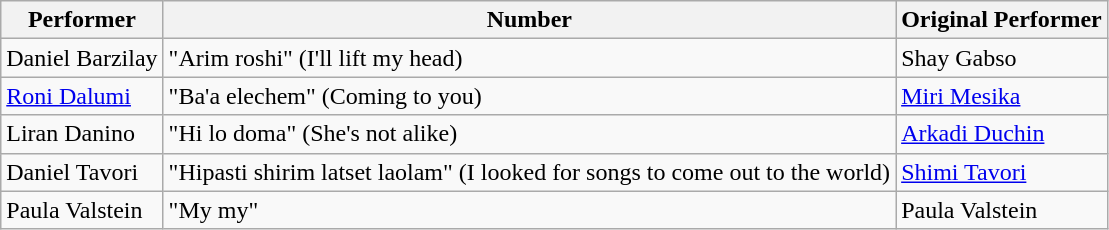<table class="wikitable">
<tr>
<th>Performer</th>
<th>Number</th>
<th>Original Performer</th>
</tr>
<tr>
<td>Daniel Barzilay</td>
<td>"Arim roshi" (I'll lift my head)</td>
<td>Shay Gabso</td>
</tr>
<tr>
<td><a href='#'>Roni Dalumi</a></td>
<td>"Ba'a elechem" (Coming to you)</td>
<td><a href='#'>Miri Mesika</a></td>
</tr>
<tr>
<td>Liran Danino</td>
<td>"Hi lo doma" (She's not alike)</td>
<td><a href='#'>Arkadi Duchin</a></td>
</tr>
<tr>
<td>Daniel Tavori</td>
<td>"Hipasti shirim latset laolam" (I looked for songs to come out to the world)</td>
<td><a href='#'>Shimi Tavori</a></td>
</tr>
<tr>
<td>Paula Valstein</td>
<td>"My my"</td>
<td>Paula Valstein</td>
</tr>
</table>
